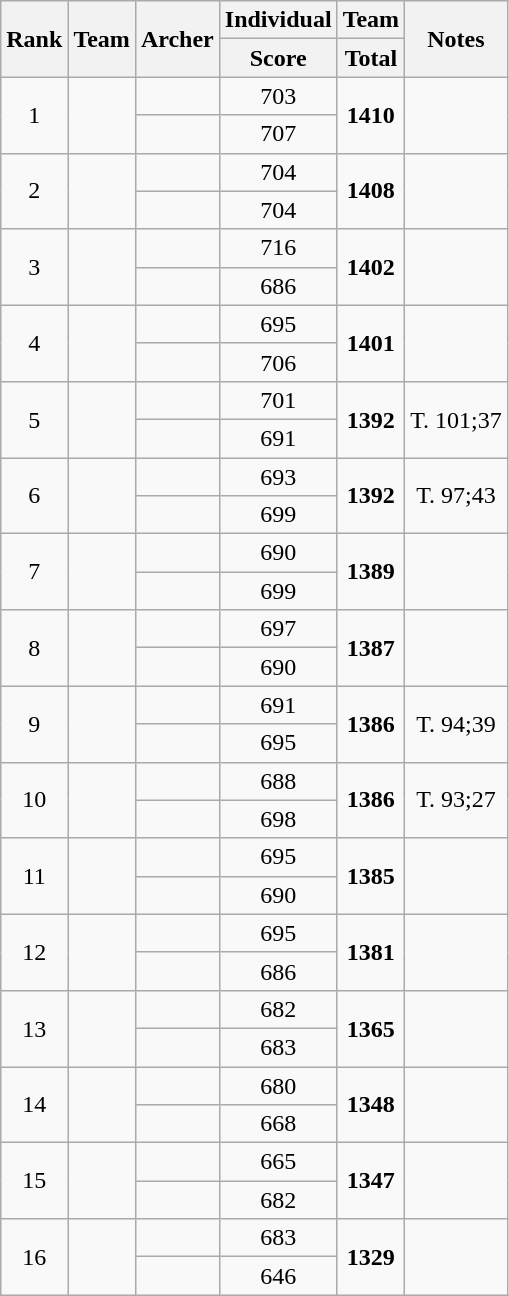<table class="wikitable sortable" style="font-size:100%; text-align:center;">
<tr>
<th rowspan="2">Rank</th>
<th rowspan="2">Team</th>
<th rowspan="2">Archer</th>
<th colspan="1">Individual</th>
<th colspan="1">Team</th>
<th rowspan="2">Notes</th>
</tr>
<tr>
<th>Score</th>
<th>Total</th>
</tr>
<tr>
<td rowspan="2">1</td>
<td rowspan="2" align="left"></td>
<td align="left"></td>
<td>703</td>
<td rowspan="2"><strong>1410</strong></td>
<td rowspan="2"></td>
</tr>
<tr>
<td align="left"></td>
<td>707</td>
</tr>
<tr>
<td rowspan="2">2</td>
<td rowspan="2" align="left"></td>
<td align="left"></td>
<td>704</td>
<td rowspan="2"><strong>1408</strong></td>
<td rowspan="2"></td>
</tr>
<tr>
<td align="left"></td>
<td>704</td>
</tr>
<tr>
<td rowspan="2">3</td>
<td rowspan="2" align="left"></td>
<td align="left"></td>
<td>716</td>
<td rowspan="2"><strong>1402</strong></td>
<td rowspan="2"></td>
</tr>
<tr>
<td align="left"></td>
<td>686</td>
</tr>
<tr>
<td rowspan="2">4</td>
<td rowspan="2" align="left"></td>
<td align="left"></td>
<td>695</td>
<td rowspan="2"><strong>1401</strong></td>
<td rowspan="2"></td>
</tr>
<tr>
<td align="left"></td>
<td>706</td>
</tr>
<tr>
<td rowspan="2">5</td>
<td rowspan="2" align="left"></td>
<td align="left"></td>
<td>701</td>
<td rowspan="2"><strong>1392</strong></td>
<td rowspan="2">T. 101;37</td>
</tr>
<tr>
<td align="left"></td>
<td>691</td>
</tr>
<tr>
<td rowspan="2">6</td>
<td rowspan="2" align="left"></td>
<td align="left"></td>
<td>693</td>
<td rowspan="2"><strong>1392</strong></td>
<td rowspan="2">T. 97;43</td>
</tr>
<tr>
<td align="left"></td>
<td>699</td>
</tr>
<tr>
<td rowspan="2">7</td>
<td rowspan="2" align="left"></td>
<td align="left"></td>
<td>690</td>
<td rowspan="2"><strong>1389</strong></td>
<td rowspan="2"></td>
</tr>
<tr>
<td align="left"></td>
<td>699</td>
</tr>
<tr>
<td rowspan="2">8</td>
<td rowspan="2" align="left"></td>
<td align="left"></td>
<td>697</td>
<td rowspan="2"><strong>1387</strong></td>
<td rowspan="2"></td>
</tr>
<tr>
<td align="left"></td>
<td>690</td>
</tr>
<tr>
<td rowspan="2">9</td>
<td rowspan="2" align="left"></td>
<td align="left"></td>
<td>691</td>
<td rowspan="2"><strong>1386</strong></td>
<td rowspan="2">T. 94;39</td>
</tr>
<tr>
<td align="left"></td>
<td>695</td>
</tr>
<tr>
<td rowspan="2">10</td>
<td rowspan="2" align="left"></td>
<td align="left"></td>
<td>688</td>
<td rowspan="2"><strong>1386</strong></td>
<td rowspan="2">T. 93;27</td>
</tr>
<tr>
<td align="left"></td>
<td>698</td>
</tr>
<tr>
<td rowspan="2">11</td>
<td rowspan="2" align="left"></td>
<td align="left"></td>
<td>695</td>
<td rowspan="2"><strong>1385</strong></td>
<td rowspan="2"></td>
</tr>
<tr>
<td align="left"></td>
<td>690</td>
</tr>
<tr>
<td rowspan="2">12</td>
<td rowspan="2" align="left"></td>
<td align="left"></td>
<td>695</td>
<td rowspan="2"><strong>1381</strong></td>
<td rowspan="2"></td>
</tr>
<tr>
<td align="left"></td>
<td>686</td>
</tr>
<tr>
<td rowspan="2">13</td>
<td rowspan="2" align="left"></td>
<td align="left"></td>
<td>682</td>
<td rowspan="2"><strong>1365</strong></td>
<td rowspan="2"></td>
</tr>
<tr>
<td align="left"></td>
<td>683</td>
</tr>
<tr>
<td rowspan="2">14</td>
<td rowspan="2" align="left"></td>
<td align="left"></td>
<td>680</td>
<td rowspan="2"><strong>1348</strong></td>
<td rowspan="2"></td>
</tr>
<tr>
<td align="left"></td>
<td>668</td>
</tr>
<tr>
<td rowspan="2">15</td>
<td rowspan="2" align="left"></td>
<td align="left"></td>
<td>665</td>
<td rowspan="2"><strong>1347</strong></td>
<td rowspan="2"></td>
</tr>
<tr>
<td align="left"></td>
<td>682</td>
</tr>
<tr>
<td rowspan="2">16</td>
<td rowspan="2" align="left"></td>
<td align="left"></td>
<td>683</td>
<td rowspan="2"><strong>1329</strong></td>
<td rowspan="2"></td>
</tr>
<tr>
<td align="left"></td>
<td>646</td>
</tr>
</table>
